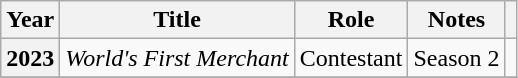<table class="wikitable sortable plainrowheaders">
<tr>
<th scope="col">Year</th>
<th scope="col">Title</th>
<th scope="col">Role</th>
<th scope="col" class="unsortable">Notes</th>
<th scope="col" class="unsortable"></th>
</tr>
<tr>
<th scope="row">2023</th>
<td><em>World's First Merchant</em></td>
<td>Contestant</td>
<td>Season 2</td>
<td></td>
</tr>
<tr>
</tr>
</table>
